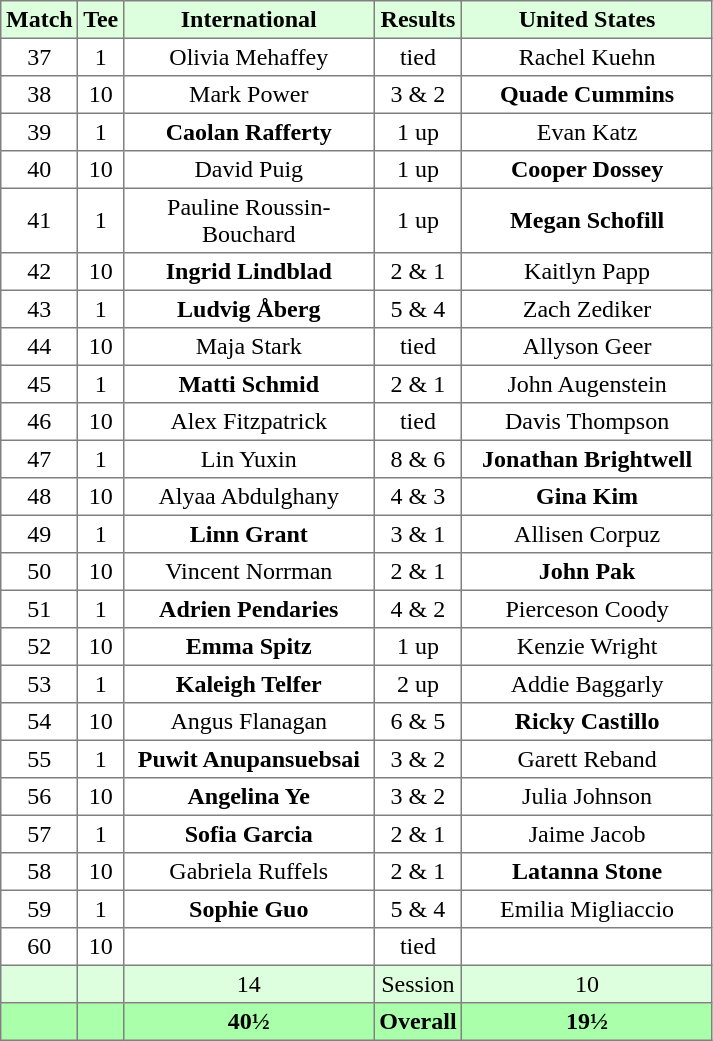<table border="1" cellpadding="3" style="border-collapse:collapse; text-align:center;">
<tr style="background:#ddffdd;">
<th>Match</th>
<th>Tee</th>
<th width="160">International</th>
<th>Results</th>
<th width="160">United States</th>
</tr>
<tr>
<td>37</td>
<td>1</td>
<td>Olivia Mehaffey</td>
<td>tied</td>
<td>Rachel Kuehn</td>
</tr>
<tr>
<td>38</td>
<td>10</td>
<td>Mark Power</td>
<td>3 & 2</td>
<td><strong>Quade Cummins</strong></td>
</tr>
<tr>
<td>39</td>
<td>1</td>
<td><strong>Caolan Rafferty</strong></td>
<td>1 up</td>
<td>Evan Katz</td>
</tr>
<tr>
<td>40</td>
<td>10</td>
<td>David Puig</td>
<td>1 up</td>
<td><strong>Cooper Dossey</strong></td>
</tr>
<tr>
<td>41</td>
<td>1</td>
<td>Pauline Roussin-Bouchard</td>
<td>1 up</td>
<td><strong>Megan Schofill</strong></td>
</tr>
<tr>
<td>42</td>
<td>10</td>
<td><strong>Ingrid Lindblad</strong></td>
<td>2 & 1</td>
<td>Kaitlyn Papp</td>
</tr>
<tr>
<td>43</td>
<td>1</td>
<td><strong>Ludvig Åberg</strong></td>
<td>5 & 4</td>
<td>Zach Zediker</td>
</tr>
<tr>
<td>44</td>
<td>10</td>
<td>Maja Stark</td>
<td>tied</td>
<td>Allyson Geer</td>
</tr>
<tr>
<td>45</td>
<td>1</td>
<td><strong>Matti Schmid</strong></td>
<td>2 & 1</td>
<td>John Augenstein</td>
</tr>
<tr>
<td>46</td>
<td>10</td>
<td>Alex Fitzpatrick</td>
<td>tied</td>
<td>Davis Thompson</td>
</tr>
<tr>
<td>47</td>
<td>1</td>
<td>Lin Yuxin</td>
<td>8 & 6</td>
<td><strong>Jonathan Brightwell</strong></td>
</tr>
<tr>
<td>48</td>
<td>10</td>
<td>Alyaa Abdulghany</td>
<td>4 & 3</td>
<td><strong>Gina Kim</strong></td>
</tr>
<tr>
<td>49</td>
<td>1</td>
<td><strong>Linn Grant</strong></td>
<td>3 & 1</td>
<td>Allisen Corpuz</td>
</tr>
<tr>
<td>50</td>
<td>10</td>
<td>Vincent Norrman</td>
<td>2 & 1</td>
<td><strong>John Pak</strong></td>
</tr>
<tr>
<td>51</td>
<td>1</td>
<td><strong>Adrien Pendaries</strong></td>
<td>4 & 2</td>
<td>Pierceson Coody</td>
</tr>
<tr>
<td>52</td>
<td>10</td>
<td><strong>Emma Spitz</strong></td>
<td>1 up</td>
<td>Kenzie Wright</td>
</tr>
<tr>
<td>53</td>
<td>1</td>
<td><strong>Kaleigh Telfer</strong></td>
<td>2 up</td>
<td>Addie Baggarly</td>
</tr>
<tr>
<td>54</td>
<td>10</td>
<td>Angus Flanagan</td>
<td>6 & 5</td>
<td><strong>Ricky Castillo</strong></td>
</tr>
<tr>
<td>55</td>
<td>1</td>
<td><strong>Puwit Anupansuebsai</strong></td>
<td>3 & 2</td>
<td>Garett Reband</td>
</tr>
<tr>
<td>56</td>
<td>10</td>
<td><strong>Angelina Ye</strong></td>
<td>3 & 2</td>
<td>Julia Johnson</td>
</tr>
<tr>
<td>57</td>
<td>1</td>
<td><strong>Sofia Garcia</strong></td>
<td>2 & 1</td>
<td>Jaime Jacob</td>
</tr>
<tr>
<td>58</td>
<td>10</td>
<td>Gabriela Ruffels</td>
<td>2 & 1</td>
<td><strong>Latanna Stone</strong></td>
</tr>
<tr>
<td>59</td>
<td>1</td>
<td><strong>Sophie Guo</strong></td>
<td>5 & 4</td>
<td>Emilia Migliaccio</td>
</tr>
<tr>
<td>60</td>
<td>10</td>
<td></td>
<td>tied</td>
<td></td>
</tr>
<tr style="background:#ddffdd;">
<td></td>
<td></td>
<td>14</td>
<td>Session</td>
<td>10</td>
</tr>
<tr style="background:#aaffaa;">
<th></th>
<th></th>
<th>40½</th>
<th>Overall</th>
<th>19½</th>
</tr>
</table>
